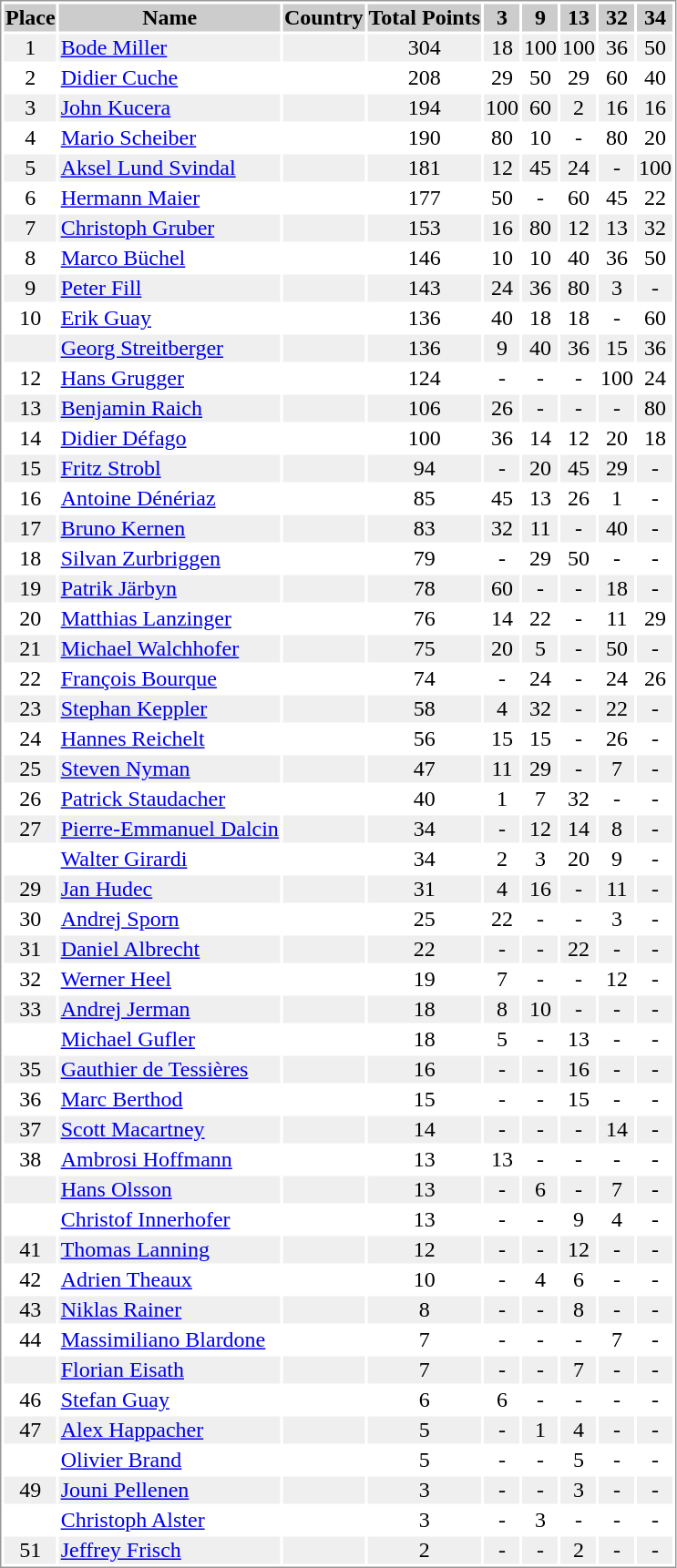<table border="0" style="border: 1px solid #999; background-color:#FFFFFF; text-align:center">
<tr align="center" bgcolor="#CCCCCC">
<th>Place</th>
<th>Name</th>
<th>Country</th>
<th>Total Points</th>
<th>3</th>
<th>9</th>
<th>13</th>
<th>32</th>
<th>34</th>
</tr>
<tr bgcolor="#EFEFEF">
<td>1</td>
<td align="left"><a href='#'>Bode Miller</a></td>
<td align="left"></td>
<td>304</td>
<td>18</td>
<td>100</td>
<td>100</td>
<td>36</td>
<td>50</td>
</tr>
<tr>
<td>2</td>
<td align="left"><a href='#'>Didier Cuche</a></td>
<td align="left"></td>
<td>208</td>
<td>29</td>
<td>50</td>
<td>29</td>
<td>60</td>
<td>40</td>
</tr>
<tr bgcolor="#EFEFEF">
<td>3</td>
<td align="left"><a href='#'>John Kucera</a></td>
<td align="left"></td>
<td>194</td>
<td>100</td>
<td>60</td>
<td>2</td>
<td>16</td>
<td>16</td>
</tr>
<tr>
<td>4</td>
<td align="left"><a href='#'>Mario Scheiber</a></td>
<td align="left"></td>
<td>190</td>
<td>80</td>
<td>10</td>
<td>-</td>
<td>80</td>
<td>20</td>
</tr>
<tr bgcolor="#EFEFEF">
<td>5</td>
<td align="left"><a href='#'>Aksel Lund Svindal</a></td>
<td align="left"></td>
<td>181</td>
<td>12</td>
<td>45</td>
<td>24</td>
<td>-</td>
<td>100</td>
</tr>
<tr>
<td>6</td>
<td align="left"><a href='#'>Hermann Maier</a></td>
<td align="left"></td>
<td>177</td>
<td>50</td>
<td>-</td>
<td>60</td>
<td>45</td>
<td>22</td>
</tr>
<tr bgcolor="#EFEFEF">
<td>7</td>
<td align="left"><a href='#'>Christoph Gruber</a></td>
<td align="left"></td>
<td>153</td>
<td>16</td>
<td>80</td>
<td>12</td>
<td>13</td>
<td>32</td>
</tr>
<tr>
<td>8</td>
<td align="left"><a href='#'>Marco Büchel</a></td>
<td align="left"></td>
<td>146</td>
<td>10</td>
<td>10</td>
<td>40</td>
<td>36</td>
<td>50</td>
</tr>
<tr bgcolor="#EFEFEF">
<td>9</td>
<td align="left"><a href='#'>Peter Fill</a></td>
<td align="left"></td>
<td>143</td>
<td>24</td>
<td>36</td>
<td>80</td>
<td>3</td>
<td>-</td>
</tr>
<tr>
<td>10</td>
<td align="left"><a href='#'>Erik Guay</a></td>
<td align="left"></td>
<td>136</td>
<td>40</td>
<td>18</td>
<td>18</td>
<td>-</td>
<td>60</td>
</tr>
<tr bgcolor="#EFEFEF">
<td></td>
<td align="left"><a href='#'>Georg Streitberger</a></td>
<td align="left"></td>
<td>136</td>
<td>9</td>
<td>40</td>
<td>36</td>
<td>15</td>
<td>36</td>
</tr>
<tr>
<td>12</td>
<td align="left"><a href='#'>Hans Grugger</a></td>
<td align="left"></td>
<td>124</td>
<td>-</td>
<td>-</td>
<td>-</td>
<td>100</td>
<td>24</td>
</tr>
<tr bgcolor="#EFEFEF">
<td>13</td>
<td align="left"><a href='#'>Benjamin Raich</a></td>
<td align="left"></td>
<td>106</td>
<td>26</td>
<td>-</td>
<td>-</td>
<td>-</td>
<td>80</td>
</tr>
<tr>
<td>14</td>
<td align="left"><a href='#'>Didier Défago</a></td>
<td align="left"></td>
<td>100</td>
<td>36</td>
<td>14</td>
<td>12</td>
<td>20</td>
<td>18</td>
</tr>
<tr bgcolor="#EFEFEF">
<td>15</td>
<td align="left"><a href='#'>Fritz Strobl</a></td>
<td align="left"></td>
<td>94</td>
<td>-</td>
<td>20</td>
<td>45</td>
<td>29</td>
<td>-</td>
</tr>
<tr>
<td>16</td>
<td align="left"><a href='#'>Antoine Dénériaz</a></td>
<td align="left"></td>
<td>85</td>
<td>45</td>
<td>13</td>
<td>26</td>
<td>1</td>
<td>-</td>
</tr>
<tr bgcolor="#EFEFEF">
<td>17</td>
<td align="left"><a href='#'>Bruno Kernen</a></td>
<td align="left"></td>
<td>83</td>
<td>32</td>
<td>11</td>
<td>-</td>
<td>40</td>
<td>-</td>
</tr>
<tr>
<td>18</td>
<td align="left"><a href='#'>Silvan Zurbriggen</a></td>
<td align="left"></td>
<td>79</td>
<td>-</td>
<td>29</td>
<td>50</td>
<td>-</td>
<td>-</td>
</tr>
<tr bgcolor="#EFEFEF">
<td>19</td>
<td align="left"><a href='#'>Patrik Järbyn</a></td>
<td align="left"></td>
<td>78</td>
<td>60</td>
<td>-</td>
<td>-</td>
<td>18</td>
<td>-</td>
</tr>
<tr>
<td>20</td>
<td align="left"><a href='#'>Matthias Lanzinger</a></td>
<td align="left"></td>
<td>76</td>
<td>14</td>
<td>22</td>
<td>-</td>
<td>11</td>
<td>29</td>
</tr>
<tr bgcolor="#EFEFEF">
<td>21</td>
<td align="left"><a href='#'>Michael Walchhofer</a></td>
<td align="left"></td>
<td>75</td>
<td>20</td>
<td>5</td>
<td>-</td>
<td>50</td>
<td>-</td>
</tr>
<tr>
<td>22</td>
<td align="left"><a href='#'>François Bourque</a></td>
<td align="left"></td>
<td>74</td>
<td>-</td>
<td>24</td>
<td>-</td>
<td>24</td>
<td>26</td>
</tr>
<tr bgcolor="#EFEFEF">
<td>23</td>
<td align="left"><a href='#'>Stephan Keppler</a></td>
<td align="left"></td>
<td>58</td>
<td>4</td>
<td>32</td>
<td>-</td>
<td>22</td>
<td>-</td>
</tr>
<tr>
<td>24</td>
<td align="left"><a href='#'>Hannes Reichelt</a></td>
<td align="left"></td>
<td>56</td>
<td>15</td>
<td>15</td>
<td>-</td>
<td>26</td>
<td>-</td>
</tr>
<tr bgcolor="#EFEFEF">
<td>25</td>
<td align="left"><a href='#'>Steven Nyman</a></td>
<td align="left"></td>
<td>47</td>
<td>11</td>
<td>29</td>
<td>-</td>
<td>7</td>
<td>-</td>
</tr>
<tr>
<td>26</td>
<td align="left"><a href='#'>Patrick Staudacher</a></td>
<td align="left"></td>
<td>40</td>
<td>1</td>
<td>7</td>
<td>32</td>
<td>-</td>
<td>-</td>
</tr>
<tr bgcolor="#EFEFEF">
<td>27</td>
<td align="left"><a href='#'>Pierre-Emmanuel Dalcin</a></td>
<td align="left"></td>
<td>34</td>
<td>-</td>
<td>12</td>
<td>14</td>
<td>8</td>
<td>-</td>
</tr>
<tr>
<td></td>
<td align="left"><a href='#'>Walter Girardi</a></td>
<td align="left"></td>
<td>34</td>
<td>2</td>
<td>3</td>
<td>20</td>
<td>9</td>
<td>-</td>
</tr>
<tr bgcolor="#EFEFEF">
<td>29</td>
<td align="left"><a href='#'>Jan Hudec</a></td>
<td align="left"></td>
<td>31</td>
<td>4</td>
<td>16</td>
<td>-</td>
<td>11</td>
<td>-</td>
</tr>
<tr>
<td>30</td>
<td align="left"><a href='#'>Andrej Sporn</a></td>
<td align="left"></td>
<td>25</td>
<td>22</td>
<td>-</td>
<td>-</td>
<td>3</td>
<td>-</td>
</tr>
<tr bgcolor="#EFEFEF">
<td>31</td>
<td align="left"><a href='#'>Daniel Albrecht</a></td>
<td align="left"></td>
<td>22</td>
<td>-</td>
<td>-</td>
<td>22</td>
<td>-</td>
<td>-</td>
</tr>
<tr>
<td>32</td>
<td align="left"><a href='#'>Werner Heel</a></td>
<td align="left"></td>
<td>19</td>
<td>7</td>
<td>-</td>
<td>-</td>
<td>12</td>
<td>-</td>
</tr>
<tr bgcolor="#EFEFEF">
<td>33</td>
<td align="left"><a href='#'>Andrej Jerman</a></td>
<td align="left"></td>
<td>18</td>
<td>8</td>
<td>10</td>
<td>-</td>
<td>-</td>
<td>-</td>
</tr>
<tr>
<td></td>
<td align="left"><a href='#'>Michael Gufler</a></td>
<td align="left"></td>
<td>18</td>
<td>5</td>
<td>-</td>
<td>13</td>
<td>-</td>
<td>-</td>
</tr>
<tr bgcolor="#EFEFEF">
<td>35</td>
<td align="left"><a href='#'>Gauthier de Tessières</a></td>
<td align="left"></td>
<td>16</td>
<td>-</td>
<td>-</td>
<td>16</td>
<td>-</td>
<td>-</td>
</tr>
<tr>
<td>36</td>
<td align="left"><a href='#'>Marc Berthod</a></td>
<td align="left"></td>
<td>15</td>
<td>-</td>
<td>-</td>
<td>15</td>
<td>-</td>
<td>-</td>
</tr>
<tr bgcolor="#EFEFEF">
<td>37</td>
<td align="left"><a href='#'>Scott Macartney</a></td>
<td align="left"></td>
<td>14</td>
<td>-</td>
<td>-</td>
<td>-</td>
<td>14</td>
<td>-</td>
</tr>
<tr>
<td>38</td>
<td align="left"><a href='#'>Ambrosi Hoffmann</a></td>
<td align="left"></td>
<td>13</td>
<td>13</td>
<td>-</td>
<td>-</td>
<td>-</td>
<td>-</td>
</tr>
<tr bgcolor="#EFEFEF">
<td></td>
<td align="left"><a href='#'>Hans Olsson</a></td>
<td align="left"></td>
<td>13</td>
<td>-</td>
<td>6</td>
<td>-</td>
<td>7</td>
<td>-</td>
</tr>
<tr>
<td></td>
<td align="left"><a href='#'>Christof Innerhofer</a></td>
<td align="left"></td>
<td>13</td>
<td>-</td>
<td>-</td>
<td>9</td>
<td>4</td>
<td>-</td>
</tr>
<tr bgcolor="#EFEFEF">
<td>41</td>
<td align="left"><a href='#'>Thomas Lanning</a></td>
<td align="left"></td>
<td>12</td>
<td>-</td>
<td>-</td>
<td>12</td>
<td>-</td>
<td>-</td>
</tr>
<tr>
<td>42</td>
<td align="left"><a href='#'>Adrien Theaux</a></td>
<td align="left"></td>
<td>10</td>
<td>-</td>
<td>4</td>
<td>6</td>
<td>-</td>
<td>-</td>
</tr>
<tr bgcolor="#EFEFEF">
<td>43</td>
<td align="left"><a href='#'>Niklas Rainer</a></td>
<td align="left"></td>
<td>8</td>
<td>-</td>
<td>-</td>
<td>8</td>
<td>-</td>
<td>-</td>
</tr>
<tr>
<td>44</td>
<td align="left"><a href='#'>Massimiliano Blardone</a></td>
<td align="left"></td>
<td>7</td>
<td>-</td>
<td>-</td>
<td>-</td>
<td>7</td>
<td>-</td>
</tr>
<tr bgcolor="#EFEFEF">
<td></td>
<td align="left"><a href='#'>Florian Eisath</a></td>
<td align="left"></td>
<td>7</td>
<td>-</td>
<td>-</td>
<td>7</td>
<td>-</td>
<td>-</td>
</tr>
<tr>
<td>46</td>
<td align="left"><a href='#'>Stefan Guay</a></td>
<td align="left"></td>
<td>6</td>
<td>6</td>
<td>-</td>
<td>-</td>
<td>-</td>
<td>-</td>
</tr>
<tr bgcolor="#EFEFEF">
<td>47</td>
<td align="left"><a href='#'>Alex Happacher</a></td>
<td align="left"></td>
<td>5</td>
<td>-</td>
<td>1</td>
<td>4</td>
<td>-</td>
<td>-</td>
</tr>
<tr>
<td></td>
<td align="left"><a href='#'>Olivier Brand</a></td>
<td align="left"></td>
<td>5</td>
<td>-</td>
<td>-</td>
<td>5</td>
<td>-</td>
<td>-</td>
</tr>
<tr bgcolor="#EFEFEF">
<td>49</td>
<td align="left"><a href='#'>Jouni Pellenen</a></td>
<td align="left"></td>
<td>3</td>
<td>-</td>
<td>-</td>
<td>3</td>
<td>-</td>
<td>-</td>
</tr>
<tr>
<td></td>
<td align="left"><a href='#'>Christoph Alster</a></td>
<td align="left"></td>
<td>3</td>
<td>-</td>
<td>3</td>
<td>-</td>
<td>-</td>
<td>-</td>
</tr>
<tr bgcolor="#EFEFEF">
<td>51</td>
<td align="left"><a href='#'>Jeffrey Frisch</a></td>
<td align="left"></td>
<td>2</td>
<td>-</td>
<td>-</td>
<td>2</td>
<td>-</td>
<td>-</td>
</tr>
</table>
